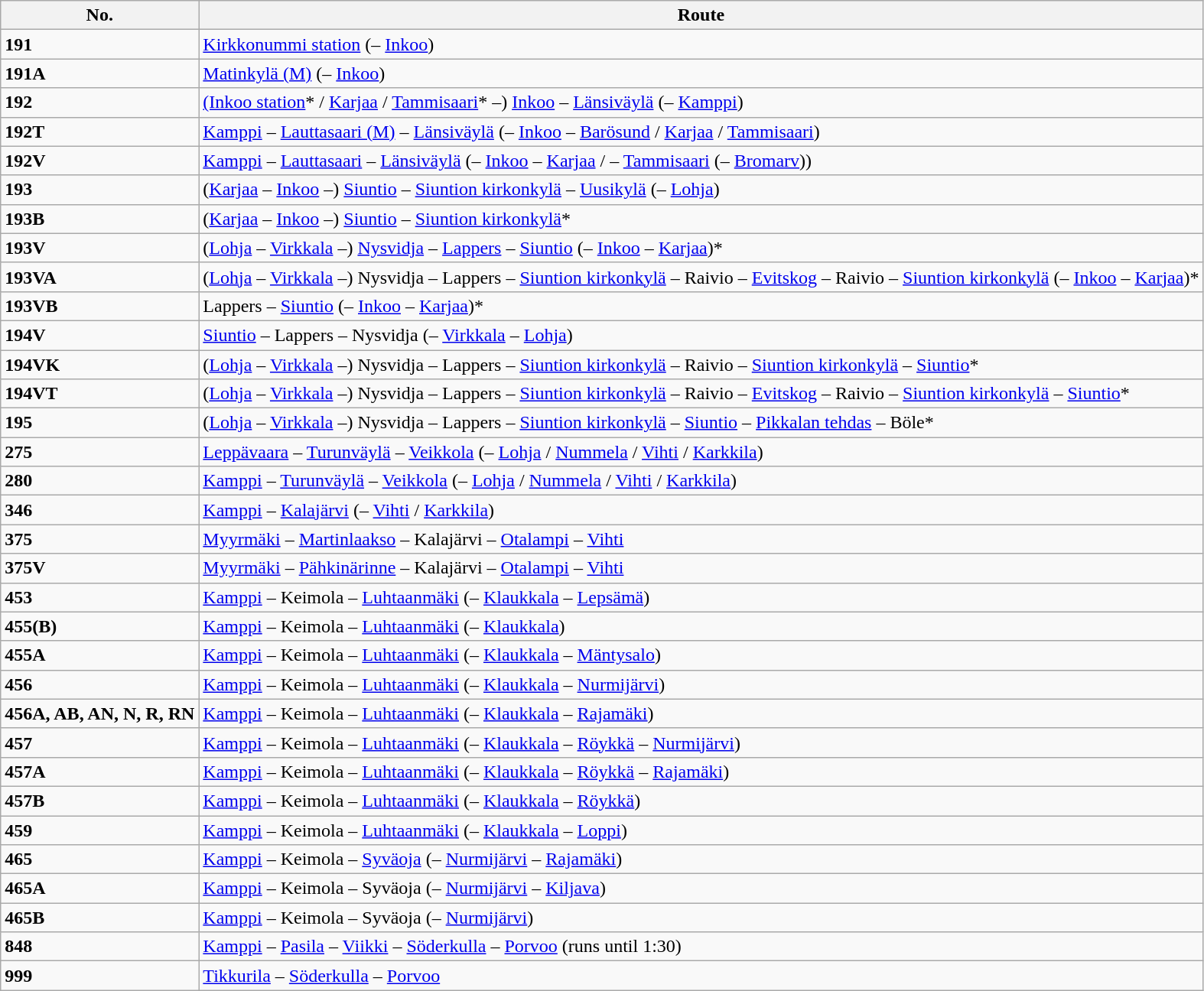<table class="wikitable mw-collapsible mw-collapsed">
<tr>
<th>No.</th>
<th>Route</th>
</tr>
<tr>
<td><strong>191</strong></td>
<td><a href='#'>Kirkkonummi station</a> (– <a href='#'>Inkoo</a>)</td>
</tr>
<tr>
<td><strong>191A</strong></td>
<td><a href='#'>Matinkylä (M)</a> (– <a href='#'>Inkoo</a>)</td>
</tr>
<tr>
<td><strong>192</strong></td>
<td><a href='#'>(Inkoo station</a>* / <a href='#'>Karjaa</a> / <a href='#'>Tammisaari</a>* –) <a href='#'>Inkoo</a> – <a href='#'>Länsiväylä</a> (– <a href='#'>Kamppi</a>)</td>
</tr>
<tr>
<td><strong>192T</strong></td>
<td><a href='#'>Kamppi</a> – <a href='#'>Lauttasaari (M)</a> – <a href='#'>Länsiväylä</a> (– <a href='#'>Inkoo</a> – <a href='#'>Barösund</a> / <a href='#'>Karjaa</a> / <a href='#'>Tammisaari</a>)</td>
</tr>
<tr>
<td><strong>192V</strong></td>
<td><a href='#'>Kamppi</a> – <a href='#'>Lauttasaari</a> – <a href='#'>Länsiväylä</a> (– <a href='#'>Inkoo</a> – <a href='#'>Karjaa</a> / – <a href='#'>Tammisaari</a> (– <a href='#'>Bromarv</a>))</td>
</tr>
<tr>
<td><strong>193</strong></td>
<td>(<a href='#'>Karjaa</a> – <a href='#'>Inkoo</a> –) <a href='#'>Siuntio</a> – <a href='#'>Siuntion kirkonkylä</a> – <a href='#'>Uusikylä</a> (– <a href='#'>Lohja</a>)</td>
</tr>
<tr>
<td><strong>193B</strong></td>
<td>(<a href='#'>Karjaa</a> – <a href='#'>Inkoo</a> –) <a href='#'>Siuntio</a> – <a href='#'>Siuntion kirkonkylä</a>*</td>
</tr>
<tr>
<td><strong>193V</strong></td>
<td>(<a href='#'>Lohja</a> – <a href='#'>Virkkala</a> –) <a href='#'>Nysvidja</a> – <a href='#'>Lappers</a> – <a href='#'>Siuntio</a> (– <a href='#'>Inkoo</a> – <a href='#'>Karjaa</a>)*</td>
</tr>
<tr>
<td><strong>193VA</strong></td>
<td>(<a href='#'>Lohja</a> – <a href='#'>Virkkala</a> –) Nysvidja – Lappers – <a href='#'>Siuntion kirkonkylä</a> – Raivio – <a href='#'>Evitskog</a> – Raivio – <a href='#'>Siuntion kirkonkylä</a> (– <a href='#'>Inkoo</a> – <a href='#'>Karjaa</a>)*</td>
</tr>
<tr>
<td><strong>193VB</strong></td>
<td>Lappers – <a href='#'>Siuntio</a> (– <a href='#'>Inkoo</a> – <a href='#'>Karjaa</a>)*</td>
</tr>
<tr>
<td><strong>194V</strong></td>
<td><a href='#'>Siuntio</a> – Lappers – Nysvidja (– <a href='#'>Virkkala</a> – <a href='#'>Lohja</a>)</td>
</tr>
<tr>
<td><strong>194VK</strong></td>
<td>(<a href='#'>Lohja</a> – <a href='#'>Virkkala</a> –) Nysvidja – Lappers – <a href='#'>Siuntion kirkonkylä</a> – Raivio – <a href='#'>Siuntion kirkonkylä</a> – <a href='#'>Siuntio</a>*</td>
</tr>
<tr>
<td><strong>194VT</strong></td>
<td>(<a href='#'>Lohja</a> – <a href='#'>Virkkala</a> –) Nysvidja – Lappers – <a href='#'>Siuntion kirkonkylä</a> – Raivio – <a href='#'>Evitskog</a> – Raivio – <a href='#'>Siuntion kirkonkylä</a> – <a href='#'>Siuntio</a>*</td>
</tr>
<tr>
<td><strong>195</strong></td>
<td>(<a href='#'>Lohja</a> – <a href='#'>Virkkala</a> –) Nysvidja – Lappers – <a href='#'>Siuntion kirkonkylä</a> – <a href='#'>Siuntio</a> – <a href='#'>Pikkalan tehdas</a> – Böle*</td>
</tr>
<tr>
<td><strong>275</strong></td>
<td><a href='#'>Leppävaara</a> – <a href='#'>Turunväylä</a> – <a href='#'>Veikkola</a> (– <a href='#'>Lohja</a> / <a href='#'>Nummela</a> / <a href='#'>Vihti</a> / <a href='#'>Karkkila</a>)</td>
</tr>
<tr>
<td><strong>280</strong></td>
<td><a href='#'>Kamppi</a> – <a href='#'>Turunväylä</a> – <a href='#'>Veikkola</a> (– <a href='#'>Lohja</a> / <a href='#'>Nummela</a> / <a href='#'>Vihti</a> / <a href='#'>Karkkila</a>)</td>
</tr>
<tr>
<td><strong>346</strong></td>
<td><a href='#'>Kamppi</a> – <a href='#'>Kalajärvi</a> (– <a href='#'>Vihti</a> / <a href='#'>Karkkila</a>)</td>
</tr>
<tr>
<td><strong>375</strong></td>
<td><a href='#'>Myyrmäki</a> – <a href='#'>Martinlaakso</a> – Kalajärvi – <a href='#'>Otalampi</a> – <a href='#'>Vihti</a></td>
</tr>
<tr>
<td><strong>375V</strong></td>
<td><a href='#'>Myyrmäki</a> – <a href='#'>Pähkinärinne</a> – Kalajärvi – <a href='#'>Otalampi</a> – <a href='#'>Vihti</a></td>
</tr>
<tr>
<td><strong>453</strong></td>
<td><a href='#'>Kamppi</a> – Keimola – <a href='#'>Luhtaanmäki</a> (– <a href='#'>Klaukkala</a> – <a href='#'>Lepsämä</a>)</td>
</tr>
<tr>
<td><strong>455(B)</strong></td>
<td><a href='#'>Kamppi</a> – Keimola – <a href='#'>Luhtaanmäki</a> (– <a href='#'>Klaukkala</a>)</td>
</tr>
<tr>
<td><strong>455A</strong></td>
<td><a href='#'>Kamppi</a> – Keimola – <a href='#'>Luhtaanmäki</a> (– <a href='#'>Klaukkala</a> – <a href='#'>Mäntysalo</a>)</td>
</tr>
<tr>
<td><strong>456</strong></td>
<td><a href='#'>Kamppi</a> – Keimola – <a href='#'>Luhtaanmäki</a> (– <a href='#'>Klaukkala</a> – <a href='#'>Nurmijärvi</a>)</td>
</tr>
<tr>
<td><strong>456A, AB, AN, N, R, RN</strong></td>
<td><a href='#'>Kamppi</a> – Keimola – <a href='#'>Luhtaanmäki</a> (– <a href='#'>Klaukkala</a> – <a href='#'>Rajamäki</a>)</td>
</tr>
<tr>
<td><strong>457</strong></td>
<td><a href='#'>Kamppi</a> – Keimola – <a href='#'>Luhtaanmäki</a> (– <a href='#'>Klaukkala</a> – <a href='#'>Röykkä</a> – <a href='#'>Nurmijärvi</a>)</td>
</tr>
<tr>
<td><strong>457A</strong></td>
<td><a href='#'>Kamppi</a> – Keimola – <a href='#'>Luhtaanmäki</a> (– <a href='#'>Klaukkala</a> – <a href='#'>Röykkä</a> – <a href='#'>Rajamäki</a>)</td>
</tr>
<tr>
<td><strong>457B</strong></td>
<td><a href='#'>Kamppi</a> – Keimola – <a href='#'>Luhtaanmäki</a> (– <a href='#'>Klaukkala</a> – <a href='#'>Röykkä</a>)</td>
</tr>
<tr>
<td><strong>459</strong></td>
<td><a href='#'>Kamppi</a> – Keimola – <a href='#'>Luhtaanmäki</a> (– <a href='#'>Klaukkala</a> – <a href='#'>Loppi</a>)</td>
</tr>
<tr>
<td><strong>465</strong></td>
<td><a href='#'>Kamppi</a> – Keimola – <a href='#'>Syväoja</a> (– <a href='#'>Nurmijärvi</a> – <a href='#'>Rajamäki</a>)</td>
</tr>
<tr>
<td><strong>465A</strong></td>
<td><a href='#'>Kamppi</a> – Keimola – Syväoja (– <a href='#'>Nurmijärvi</a> – <a href='#'>Kiljava</a>)</td>
</tr>
<tr>
<td><strong>465B</strong></td>
<td><a href='#'>Kamppi</a> – Keimola – Syväoja (– <a href='#'>Nurmijärvi</a>)</td>
</tr>
<tr>
<td><strong>848</strong></td>
<td><a href='#'>Kamppi</a> – <a href='#'>Pasila</a> – <a href='#'>Viikki</a> – <a href='#'>Söderkulla</a> – <a href='#'>Porvoo</a> (runs until 1:30)</td>
</tr>
<tr>
<td><strong>999</strong></td>
<td><a href='#'>Tikkurila</a> – <a href='#'>Söderkulla</a> – <a href='#'>Porvoo</a></td>
</tr>
</table>
